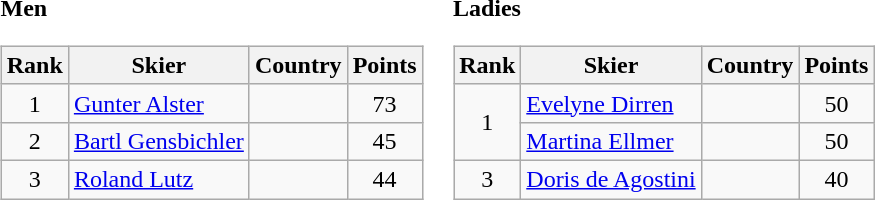<table>
<tr>
<td><br><strong>Men</strong><table class="wikitable">
<tr class="backgroundcolor5">
<th>Rank</th>
<th>Skier</th>
<th>Country</th>
<th>Points</th>
</tr>
<tr>
<td align="center">1</td>
<td><a href='#'>Gunter Alster</a></td>
<td></td>
<td align="center">73</td>
</tr>
<tr>
<td align="center">2</td>
<td><a href='#'>Bartl Gensbichler</a></td>
<td></td>
<td align="center">45</td>
</tr>
<tr>
<td align="center">3</td>
<td><a href='#'>Roland Lutz</a></td>
<td></td>
<td align="center">44</td>
</tr>
</table>
</td>
<td><br><strong>Ladies</strong><table class="wikitable">
<tr class="backgroundcolor5">
<th>Rank</th>
<th>Skier</th>
<th>Country</th>
<th>Points</th>
</tr>
<tr>
<td rowspan=2 align="center">1</td>
<td><a href='#'>Evelyne Dirren</a></td>
<td></td>
<td align="center">50</td>
</tr>
<tr>
<td><a href='#'>Martina Ellmer</a></td>
<td></td>
<td align="center">50</td>
</tr>
<tr>
<td align="center">3</td>
<td><a href='#'>Doris de Agostini</a></td>
<td></td>
<td align="center">40</td>
</tr>
</table>
</td>
</tr>
</table>
